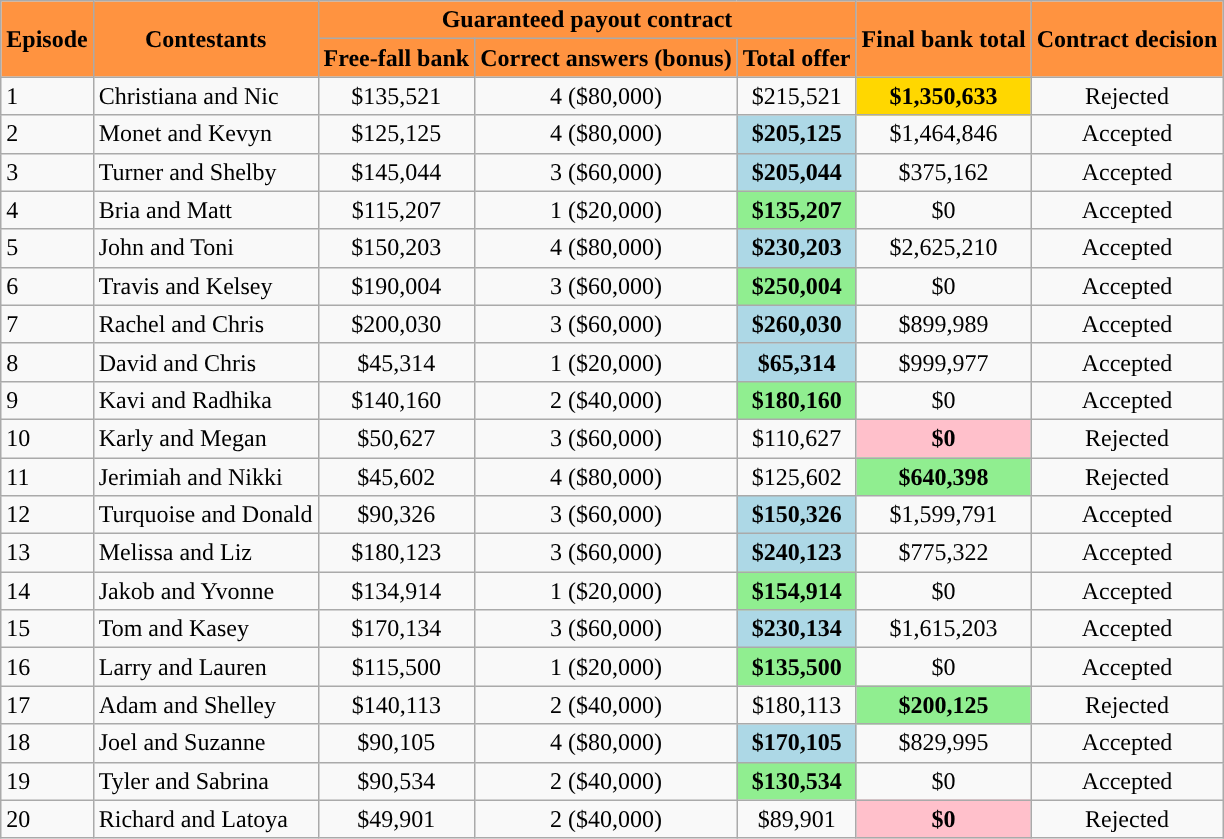<table class="wikitable">
<tr>
<th rowspan="2" style="text-align:center; background-color:#FF9340;">Episode</th>
<th rowspan="2" style="text-align:center; background-color:#FF9340;">Contestants</th>
<th colspan="3" style="text-align:center; background-color:#FF9340;">Guaranteed payout contract</th>
<th rowspan="2" style="text-align:center; background-color:#FF9340;">Final bank total</th>
<th rowspan="2" style="text-align:center; background-color:#FF9340;">Contract decision</th>
</tr>
<tr>
<th style="text-align:center; background-color:#FF9340;">Free-fall bank</th>
<th style="text-align:center; background-color:#FF9340;">Correct answers (bonus)</th>
<th style="text-align:center; background-color:#FF9340;">Total offer</th>
</tr>
<tr>
<td>1</td>
<td>Christiana and Nic</td>
<td style="text-align:center">$135,521</td>
<td style="text-align:center">4 ($80,000)</td>
<td style="text-align:center">$215,521</td>
<td style="text-align:center; background-color:gold;"><strong>$1,350,633</strong></td>
<td style="text-align:center">Rejected</td>
</tr>
<tr>
<td>2</td>
<td>Monet and Kevyn</td>
<td style="text-align:center">$125,125</td>
<td style="text-align:center">4 ($80,000)</td>
<td style="text-align:center; background-color:lightblue;"><strong>$205,125</strong></td>
<td style="text-align:center;">$1,464,846</td>
<td style="text-align:center">Accepted</td>
</tr>
<tr>
<td>3</td>
<td>Turner and Shelby</td>
<td style="text-align:center">$145,044</td>
<td style="text-align:center">3 ($60,000)</td>
<td style="text-align:center; background-color:lightblue;"><strong>$205,044</strong></td>
<td style="text-align:center;">$375,162</td>
<td style="text-align:center">Accepted</td>
</tr>
<tr>
<td>4</td>
<td>Bria and Matt</td>
<td style="text-align:center">$115,207</td>
<td style="text-align:center">1 ($20,000)</td>
<td style="text-align:center; background-color:lightgreen;"><strong>$135,207</strong></td>
<td style="text-align:center;">$0</td>
<td style="text-align:center">Accepted</td>
</tr>
<tr>
<td>5</td>
<td>John and Toni</td>
<td style="text-align:center">$150,203</td>
<td style="text-align:center">4 ($80,000)</td>
<td style="text-align:center; background-color:lightblue;"><strong>$230,203</strong></td>
<td style="text-align:center;">$2,625,210</td>
<td style="text-align:center">Accepted</td>
</tr>
<tr>
<td>6</td>
<td>Travis and Kelsey</td>
<td style="text-align:center">$190,004</td>
<td style="text-align:center">3 ($60,000)</td>
<td style="text-align:center; background-color:lightgreen;"><strong>$250,004</strong></td>
<td style="text-align:center;">$0</td>
<td style="text-align:center">Accepted</td>
</tr>
<tr>
<td>7</td>
<td>Rachel and Chris</td>
<td style="text-align:center">$200,030</td>
<td style="text-align:center">3 ($60,000)</td>
<td style="text-align:center; background-color:lightblue;"><strong>$260,030</strong></td>
<td style="text-align:center;">$899,989</td>
<td style="text-align:center">Accepted</td>
</tr>
<tr>
<td>8</td>
<td>David and Chris</td>
<td style="text-align:center">$45,314</td>
<td style="text-align:center">1 ($20,000)</td>
<td style="text-align:center; background-color:lightblue;"><strong>$65,314</strong></td>
<td style="text-align:center;">$999,977</td>
<td style="text-align:center">Accepted</td>
</tr>
<tr>
<td>9</td>
<td>Kavi and Radhika</td>
<td style="text-align:center">$140,160</td>
<td style="text-align:center">2 ($40,000)</td>
<td style="text-align:center; background-color:lightgreen;"><strong>$180,160</strong></td>
<td style="text-align:center;">$0</td>
<td style="text-align:center">Accepted</td>
</tr>
<tr>
<td>10</td>
<td>Karly and Megan</td>
<td style="text-align:center;">$50,627</td>
<td style="text-align:center">3 ($60,000)</td>
<td style="text-align:center;">$110,627</td>
<td style="text-align:center; background-color:pink;"><strong>$0</strong></td>
<td style="text-align:center">Rejected</td>
</tr>
<tr>
<td>11</td>
<td>Jerimiah and Nikki</td>
<td style="text-align:center;">$45,602</td>
<td style="text-align:center">4 ($80,000)</td>
<td style="text-align:center;">$125,602</td>
<td style="text-align:center; background-color:lightgreen;"><strong>$640,398</strong></td>
<td style="text-align:center">Rejected</td>
</tr>
<tr>
<td>12</td>
<td>Turquoise and Donald</td>
<td style="text-align:center;">$90,326</td>
<td style="text-align:center;">3 ($60,000)</td>
<td style="text-align:center; background-color:lightblue;"><strong>$150,326</strong></td>
<td style="text-align:center;">$1,599,791</td>
<td style="text-align:center;">Accepted</td>
</tr>
<tr>
<td>13</td>
<td>Melissa and Liz</td>
<td style="text-align:center;">$180,123</td>
<td style="text-align:center;">3 ($60,000)</td>
<td style="text-align:center; background-color:lightblue;"><strong>$240,123</strong></td>
<td style="text-align:center;">$775,322</td>
<td style="text-align:center;">Accepted</td>
</tr>
<tr>
<td>14</td>
<td>Jakob and Yvonne</td>
<td style="text-align:center;">$134,914</td>
<td style="text-align:center;">1 ($20,000)</td>
<td style="text-align:center; background-color:lightgreen;"><strong>$154,914</strong></td>
<td style="text-align:center;">$0</td>
<td style="text-align:center;">Accepted</td>
</tr>
<tr>
<td>15</td>
<td>Tom and Kasey</td>
<td style="text-align:center;">$170,134</td>
<td style="text-align:center;">3 ($60,000)</td>
<td style="text-align:center; background-color:lightblue;"><strong>$230,134</strong></td>
<td style="text-align:center;">$1,615,203</td>
<td style="text-align:center;">Accepted</td>
</tr>
<tr>
<td>16</td>
<td>Larry and Lauren</td>
<td style="text-align:center;">$115,500</td>
<td style="text-align:center;">1 ($20,000)</td>
<td style="text-align:center; background-color:lightgreen;"><strong>$135,500</strong></td>
<td style="text-align:center;">$0</td>
<td style="text-align:center;">Accepted</td>
</tr>
<tr>
<td>17</td>
<td>Adam and Shelley</td>
<td style="text-align:center;">$140,113</td>
<td style="text-align:center;">2 ($40,000)</td>
<td style="text-align:center;">$180,113</td>
<td style="text-align:center; background-color:lightgreen;"><strong>$200,125</strong></td>
<td style="text-align:center;">Rejected</td>
</tr>
<tr>
<td>18</td>
<td>Joel and Suzanne</td>
<td style="text-align:center;">$90,105</td>
<td style="text-align:center;">4 ($80,000)</td>
<td style="text-align:center; background-color:lightblue;"><strong>$170,105</strong></td>
<td style="text-align:center;">$829,995</td>
<td style="text-align:center;">Accepted</td>
</tr>
<tr>
<td>19</td>
<td>Tyler and Sabrina</td>
<td style="text-align:center;">$90,534</td>
<td style="text-align:center;">2 ($40,000)</td>
<td style="text-align:center; background-color:lightgreen;"><strong>$130,534</strong></td>
<td style="text-align:center;">$0</td>
<td style="text-align:center;">Accepted</td>
</tr>
<tr>
<td>20</td>
<td>Richard and Latoya</td>
<td style="text-align:center;">$49,901</td>
<td style="text-align:center;">2 ($40,000)</td>
<td style="text-align:center;">$89,901</td>
<td style="text-align:center; background-color:pink;"><strong>$0</strong></td>
<td style="text-align:center;">Rejected</td>
</tr>
</table>
